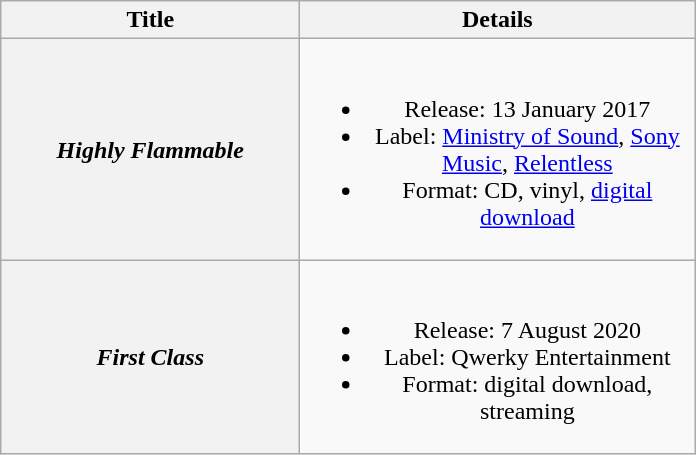<table class="wikitable plainrowheaders" style="text-align:center;" border="1">
<tr>
<th scope="col" style="width:12em;">Title</th>
<th scope="col" style="width:16em;">Details</th>
</tr>
<tr>
<th scope="row"><em>Highly Flammable</em></th>
<td><br><ul><li>Release: 13 January 2017</li><li>Label: <a href='#'>Ministry of Sound</a>, <a href='#'>Sony Music</a>, <a href='#'>Relentless</a></li><li>Format: CD, vinyl, <a href='#'>digital download</a></li></ul></td>
</tr>
<tr>
<th scope="row"><em>First Class</em></th>
<td><br><ul><li>Release: 7 August 2020</li><li>Label: Qwerky Entertainment</li><li>Format: digital download, streaming</li></ul></td>
</tr>
</table>
